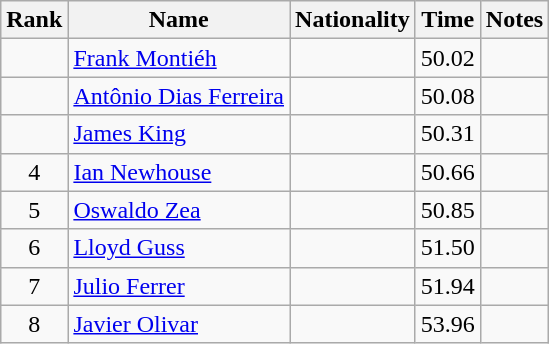<table class="wikitable sortable" style="text-align:center">
<tr>
<th>Rank</th>
<th>Name</th>
<th>Nationality</th>
<th>Time</th>
<th>Notes</th>
</tr>
<tr>
<td></td>
<td align=left><a href='#'>Frank Montiéh</a></td>
<td align=left></td>
<td>50.02</td>
<td></td>
</tr>
<tr>
<td></td>
<td align=left><a href='#'>Antônio Dias Ferreira</a></td>
<td align=left></td>
<td>50.08</td>
<td></td>
</tr>
<tr>
<td></td>
<td align=left><a href='#'>James King</a></td>
<td align=left></td>
<td>50.31</td>
<td></td>
</tr>
<tr>
<td>4</td>
<td align=left><a href='#'>Ian Newhouse</a></td>
<td align=left></td>
<td>50.66</td>
<td></td>
</tr>
<tr>
<td>5</td>
<td align=left><a href='#'>Oswaldo Zea</a></td>
<td align=left></td>
<td>50.85</td>
<td></td>
</tr>
<tr>
<td>6</td>
<td align=left><a href='#'>Lloyd Guss</a></td>
<td align=left></td>
<td>51.50</td>
<td></td>
</tr>
<tr>
<td>7</td>
<td align=left><a href='#'>Julio Ferrer</a></td>
<td align=left></td>
<td>51.94</td>
<td></td>
</tr>
<tr>
<td>8</td>
<td align=left><a href='#'>Javier Olivar</a></td>
<td align=left></td>
<td>53.96</td>
<td></td>
</tr>
</table>
